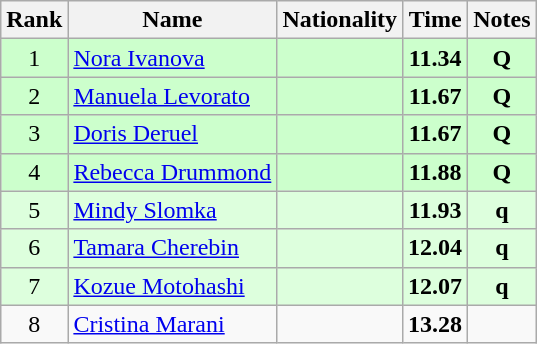<table class="wikitable sortable" style="text-align:center">
<tr>
<th>Rank</th>
<th>Name</th>
<th>Nationality</th>
<th>Time</th>
<th>Notes</th>
</tr>
<tr bgcolor=ccffcc>
<td>1</td>
<td align=left><a href='#'>Nora Ivanova</a></td>
<td align=left></td>
<td><strong>11.34</strong></td>
<td><strong>Q</strong></td>
</tr>
<tr bgcolor=ccffcc>
<td>2</td>
<td align=left><a href='#'>Manuela Levorato</a></td>
<td align=left></td>
<td><strong>11.67</strong></td>
<td><strong>Q</strong></td>
</tr>
<tr bgcolor=ccffcc>
<td>3</td>
<td align=left><a href='#'>Doris Deruel</a></td>
<td align=left></td>
<td><strong>11.67</strong></td>
<td><strong>Q</strong></td>
</tr>
<tr bgcolor=ccffcc>
<td>4</td>
<td align=left><a href='#'>Rebecca Drummond</a></td>
<td align=left></td>
<td><strong>11.88</strong></td>
<td><strong>Q</strong></td>
</tr>
<tr bgcolor=ddffdd>
<td>5</td>
<td align=left><a href='#'>Mindy Slomka</a></td>
<td align=left></td>
<td><strong>11.93</strong></td>
<td><strong>q</strong></td>
</tr>
<tr bgcolor=ddffdd>
<td>6</td>
<td align=left><a href='#'>Tamara Cherebin</a></td>
<td align=left></td>
<td><strong>12.04</strong></td>
<td><strong>q</strong></td>
</tr>
<tr bgcolor=ddffdd>
<td>7</td>
<td align=left><a href='#'>Kozue Motohashi</a></td>
<td align=left></td>
<td><strong>12.07</strong></td>
<td><strong>q</strong></td>
</tr>
<tr>
<td>8</td>
<td align=left><a href='#'>Cristina Marani</a></td>
<td align=left></td>
<td><strong>13.28</strong></td>
<td></td>
</tr>
</table>
